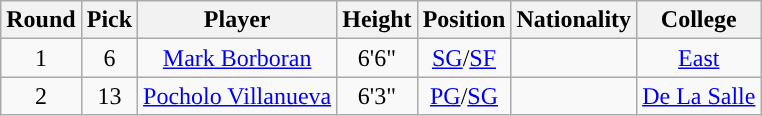<table class="wikitable sortable sortable">
<tr>
<th>Round</th>
<th>Pick</th>
<th>Player</th>
<th>Height</th>
<th>Position</th>
<th>Nationality</th>
<th>College</th>
</tr>
<tr style="text-align: center">
<td>1</td>
<td>6</td>
<td><a href='#'>Mark Borboran</a></td>
<td>6'6"</td>
<td><a href='#'>SG</a>/<a href='#'>SF</a></td>
<td></td>
<td><a href='#'>East</a></td>
</tr>
<tr style="text-align: center">
<td>2</td>
<td>13</td>
<td><a href='#'>Pocholo Villanueva</a></td>
<td>6'3"</td>
<td><a href='#'>PG</a>/<a href='#'>SG</a></td>
<td></td>
<td><a href='#'>De La Salle</a></td>
</tr>
</table>
